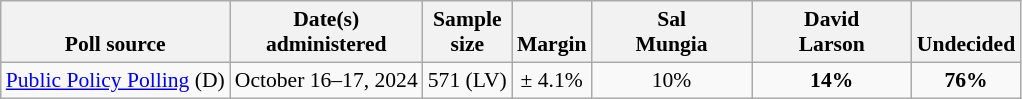<table class="wikitable" style="font-size:90%;text-align:center;">
<tr valign=bottom>
<th>Poll source</th>
<th>Date(s)<br>administered</th>
<th>Sample<br>size</th>
<th>Margin<br></th>
<th style="width:100px;">Sal<br>Mungia</th>
<th style="width:100px;">David<br>Larson</th>
<th>Undecided</th>
</tr>
<tr>
<td style="text-align:left;"><a href='#'>Public Policy Polling</a> (D)</td>
<td>October 16–17, 2024</td>
<td>571 (LV)</td>
<td>± 4.1%</td>
<td>10%</td>
<td><strong>14%</strong></td>
<td><strong>76%</strong></td>
</tr>
</table>
